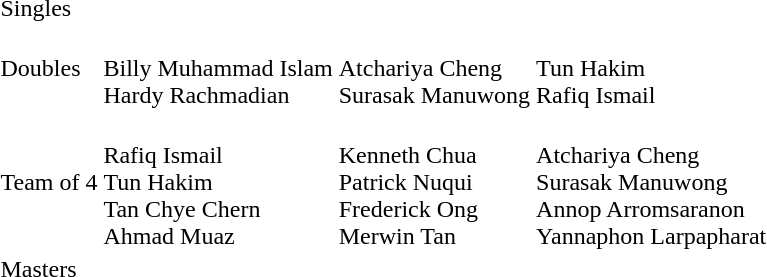<table>
<tr>
<td>Singles<br></td>
<td></td>
<td></td>
<td></td>
</tr>
<tr>
<td>Doubles<br></td>
<td><br>Billy Muhammad Islam<br>Hardy Rachmadian</td>
<td><br>Atchariya Cheng<br>Surasak Manuwong</td>
<td><br>Tun Hakim<br>Rafiq Ismail</td>
</tr>
<tr>
<td>Team of 4<br></td>
<td><br>Rafiq Ismail<br>Tun Hakim<br>Tan Chye Chern<br>Ahmad Muaz</td>
<td><br>Kenneth Chua<br>Patrick Nuqui<br>Frederick Ong<br>Merwin Tan</td>
<td><br>Atchariya Cheng<br>Surasak Manuwong<br>Annop Arromsaranon<br>Yannaphon Larpapharat</td>
</tr>
<tr>
<td>Masters<br></td>
<td></td>
<td></td>
<td></td>
</tr>
</table>
